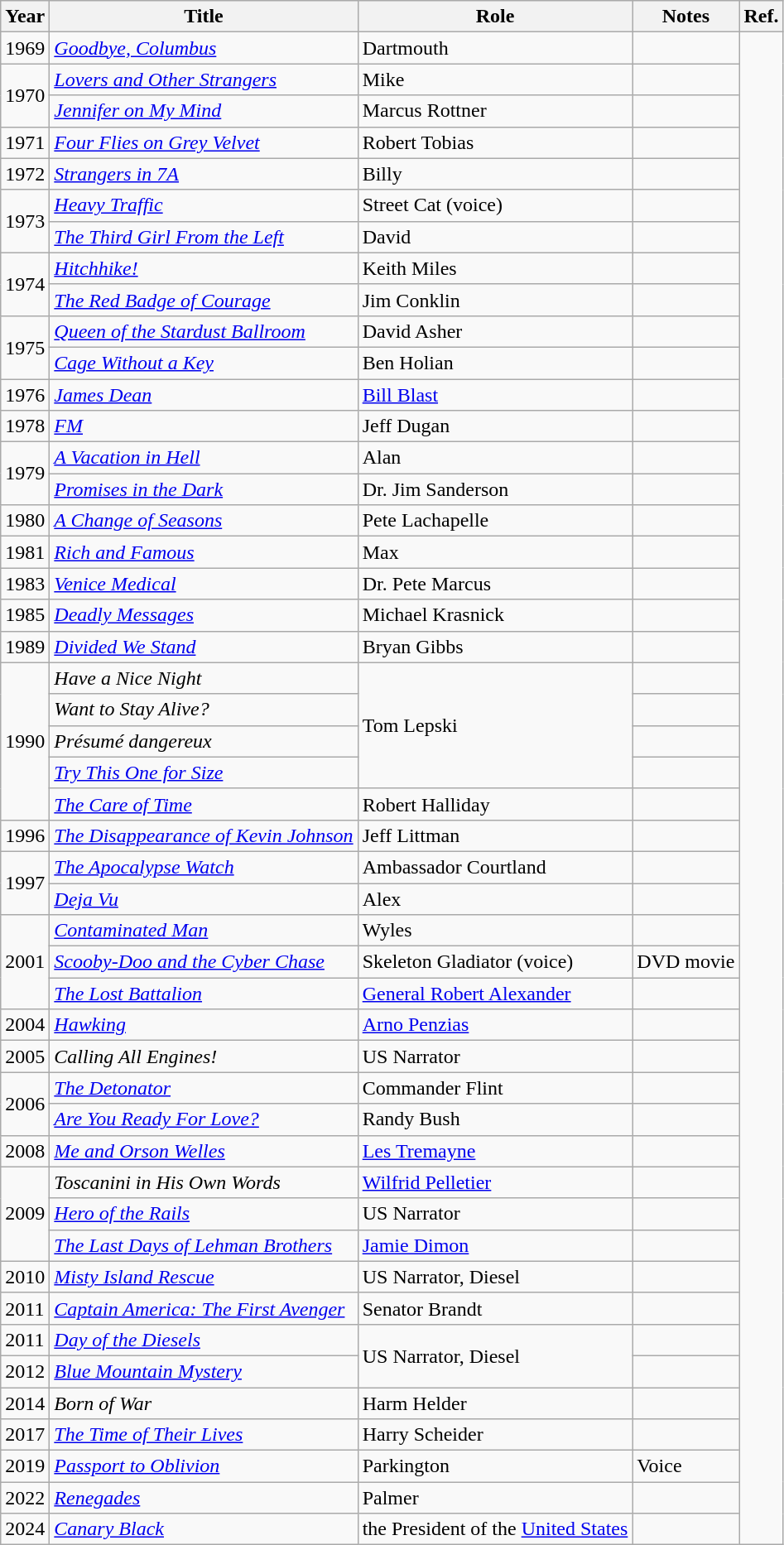<table class="wikitable">
<tr>
<th>Year</th>
<th>Title</th>
<th>Role</th>
<th>Notes</th>
<th>Ref.</th>
</tr>
<tr>
<td>1969</td>
<td><em><a href='#'>Goodbye, Columbus</a></em></td>
<td>Dartmouth</td>
<td></td>
<td rowspan=48></td>
</tr>
<tr>
<td rowspan=2>1970</td>
<td><em><a href='#'>Lovers and Other Strangers</a></em></td>
<td>Mike</td>
<td></td>
</tr>
<tr>
<td><em><a href='#'>Jennifer on My Mind</a></em></td>
<td>Marcus Rottner</td>
<td></td>
</tr>
<tr>
<td>1971</td>
<td><em><a href='#'>Four Flies on Grey Velvet</a></em></td>
<td>Robert Tobias</td>
<td></td>
</tr>
<tr>
<td>1972</td>
<td><em><a href='#'>Strangers in 7A</a></em></td>
<td>Billy</td>
<td></td>
</tr>
<tr>
<td rowspan=2>1973</td>
<td><em><a href='#'>Heavy Traffic</a></em></td>
<td>Street Cat (voice)</td>
<td></td>
</tr>
<tr>
<td><em><a href='#'>The Third Girl From the Left</a></em></td>
<td>David</td>
<td></td>
</tr>
<tr>
<td rowspan=2>1974</td>
<td><em><a href='#'>Hitchhike!</a></em></td>
<td>Keith Miles</td>
<td></td>
</tr>
<tr>
<td><em><a href='#'>The Red Badge of Courage</a></em></td>
<td>Jim Conklin</td>
<td></td>
</tr>
<tr>
<td rowspan=2>1975</td>
<td><em><a href='#'>Queen of the Stardust Ballroom</a></em></td>
<td>David Asher</td>
<td></td>
</tr>
<tr>
<td><em><a href='#'>Cage Without a Key</a></em></td>
<td>Ben Holian</td>
<td></td>
</tr>
<tr>
<td>1976</td>
<td><em><a href='#'>James Dean</a></em></td>
<td><a href='#'>Bill Blast</a></td>
<td></td>
</tr>
<tr>
<td>1978</td>
<td><em><a href='#'>FM</a></em></td>
<td>Jeff Dugan</td>
<td></td>
</tr>
<tr>
<td rowspan=2>1979</td>
<td><em><a href='#'>A Vacation in Hell</a></em></td>
<td>Alan</td>
<td></td>
</tr>
<tr>
<td><em><a href='#'>Promises in the Dark</a></em></td>
<td>Dr. Jim Sanderson</td>
<td></td>
</tr>
<tr>
<td>1980</td>
<td><em><a href='#'>A Change of Seasons</a></em></td>
<td>Pete Lachapelle</td>
<td></td>
</tr>
<tr>
<td>1981</td>
<td><em><a href='#'>Rich and Famous</a></em></td>
<td>Max</td>
<td></td>
</tr>
<tr>
<td>1983</td>
<td><em><a href='#'>Venice Medical</a></em></td>
<td>Dr. Pete Marcus</td>
<td></td>
</tr>
<tr>
<td>1985</td>
<td><em><a href='#'>Deadly Messages</a></em></td>
<td>Michael Krasnick</td>
<td></td>
</tr>
<tr>
<td>1989</td>
<td><em><a href='#'>Divided We Stand</a></em></td>
<td>Bryan Gibbs</td>
<td></td>
</tr>
<tr>
<td rowspan=5>1990</td>
<td><em>Have a Nice Night</em></td>
<td rowspan=4>Tom Lepski</td>
<td></td>
</tr>
<tr>
<td><em>Want to Stay Alive?</em></td>
<td></td>
</tr>
<tr>
<td><em>Présumé dangereux</em></td>
<td></td>
</tr>
<tr>
<td><em><a href='#'>Try This One for Size</a></em></td>
<td></td>
</tr>
<tr>
<td><em><a href='#'>The Care of Time</a></em></td>
<td>Robert Halliday</td>
<td></td>
</tr>
<tr>
<td>1996</td>
<td><em><a href='#'>The Disappearance of Kevin Johnson</a></em></td>
<td>Jeff Littman</td>
<td></td>
</tr>
<tr>
<td rowspan=2>1997</td>
<td><em><a href='#'>The Apocalypse Watch</a></em></td>
<td>Ambassador Courtland</td>
<td></td>
</tr>
<tr>
<td><em><a href='#'>Deja Vu</a></em></td>
<td>Alex</td>
<td></td>
</tr>
<tr>
<td rowspan=3>2001</td>
<td><em><a href='#'>Contaminated Man</a></em></td>
<td>Wyles</td>
<td></td>
</tr>
<tr>
<td><em><a href='#'>Scooby-Doo and the Cyber Chase</a></em></td>
<td>Skeleton Gladiator (voice)</td>
<td>DVD movie</td>
</tr>
<tr>
<td><em><a href='#'>The Lost Battalion</a></em></td>
<td><a href='#'>General Robert Alexander</a></td>
<td></td>
</tr>
<tr>
<td>2004</td>
<td><em><a href='#'>Hawking</a></em></td>
<td><a href='#'>Arno Penzias</a></td>
<td></td>
</tr>
<tr>
<td>2005</td>
<td><em>Calling All Engines!</em></td>
<td>US Narrator</td>
<td></td>
</tr>
<tr>
<td rowspan="2">2006</td>
<td><em><a href='#'>The Detonator</a></em></td>
<td>Commander Flint</td>
<td></td>
</tr>
<tr>
<td><a href='#'><em>Are You Ready For Love?</em></a></td>
<td>Randy Bush</td>
<td></td>
</tr>
<tr>
<td>2008</td>
<td><em><a href='#'>Me and Orson Welles</a></em></td>
<td><a href='#'>Les Tremayne</a></td>
<td></td>
</tr>
<tr>
<td rowspan="3">2009</td>
<td><em>Toscanini in His Own Words</em></td>
<td><a href='#'>Wilfrid Pelletier</a></td>
<td></td>
</tr>
<tr>
<td><em><a href='#'>Hero of the Rails</a></em></td>
<td>US Narrator</td>
<td></td>
</tr>
<tr>
<td><em><a href='#'>The Last Days of Lehman Brothers</a></em></td>
<td><a href='#'>Jamie Dimon</a></td>
<td></td>
</tr>
<tr>
<td>2010</td>
<td><em><a href='#'>Misty Island Rescue</a></em></td>
<td>US Narrator, Diesel</td>
<td></td>
</tr>
<tr>
<td>2011</td>
<td><em><a href='#'>Captain America: The First Avenger</a></em></td>
<td>Senator Brandt</td>
<td></td>
</tr>
<tr>
<td>2011</td>
<td><a href='#'><em>Day of the Diesels</em></a></td>
<td rowspan="2">US Narrator, Diesel</td>
<td></td>
</tr>
<tr>
<td>2012</td>
<td><em><a href='#'>Blue Mountain Mystery</a></em></td>
<td></td>
</tr>
<tr>
<td>2014</td>
<td><em>Born of War</em></td>
<td>Harm Helder</td>
<td></td>
</tr>
<tr>
<td>2017</td>
<td><em><a href='#'>The Time of Their Lives</a></em></td>
<td>Harry Scheider</td>
<td></td>
</tr>
<tr>
<td>2019</td>
<td><em><a href='#'>Passport to Oblivion</a></em></td>
<td>Parkington</td>
<td>Voice</td>
</tr>
<tr>
<td>2022</td>
<td><em><a href='#'>Renegades</a></em></td>
<td>Palmer</td>
<td></td>
</tr>
<tr>
<td>2024</td>
<td><em><a href='#'>Canary Black</a></em></td>
<td>the President of the <a href='#'>United States</a></td>
<td></td>
</tr>
</table>
